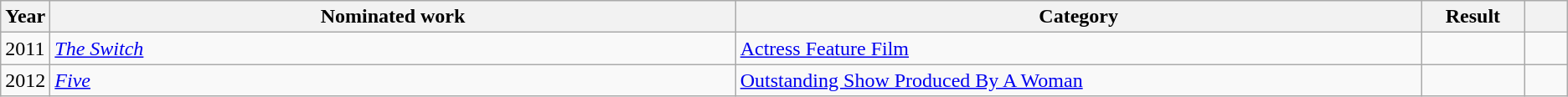<table class="wikitable sortable">
<tr>
<th scope="col" style="width:1em;">Year</th>
<th scope="col" style="width:39em;">Nominated work</th>
<th scope="col" style="width:39em;">Category</th>
<th scope="col" style="width:5em;">Result</th>
<th scope="col" style="width:2em;" class="unsortable"></th>
</tr>
<tr>
<td>2011</td>
<td><em><a href='#'>The Switch</a></em></td>
<td><a href='#'>Actress Feature Film</a></td>
<td></td>
<td></td>
</tr>
<tr>
<td>2012</td>
<td><em><a href='#'>Five</a></em></td>
<td><a href='#'>Outstanding Show Produced By A Woman</a></td>
<td></td>
<td></td>
</tr>
</table>
